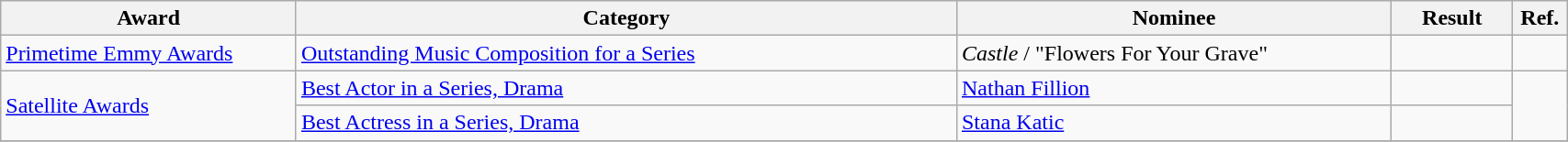<table class="wikitable sortable" style="width:90%;">
<tr>
<th style="width:17%;">Award</th>
<th style="width:38%;">Category</th>
<th style="width:25%;">Nominee</th>
<th style="width:7%;">Result</th>
<th style="width:3%;">Ref.</th>
</tr>
<tr>
<td><a href='#'>Primetime Emmy Awards</a></td>
<td><a href='#'>Outstanding Music Composition for a Series</a></td>
<td><em>Castle</em> / "Flowers For Your Grave"</td>
<td></td>
<td align="center"></td>
</tr>
<tr>
<td rowspan="2"><a href='#'>Satellite Awards</a></td>
<td><a href='#'>Best Actor in a Series, Drama</a></td>
<td><a href='#'>Nathan Fillion</a></td>
<td></td>
<td align="center" rowspan="2"></td>
</tr>
<tr>
<td><a href='#'>Best Actress in a Series, Drama</a></td>
<td><a href='#'>Stana Katic</a></td>
<td></td>
</tr>
<tr>
</tr>
</table>
